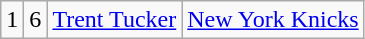<table class="wikitable">
<tr style="text-align:center;" bgcolor="">
<td>1</td>
<td>6</td>
<td><a href='#'>Trent Tucker</a></td>
<td><a href='#'>New York Knicks</a></td>
</tr>
</table>
